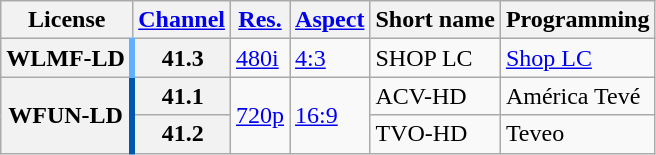<table class="wikitable">
<tr>
<th scope = "col">License</th>
<th scope = "col"><a href='#'>Channel</a></th>
<th scope = "col"><a href='#'>Res.</a></th>
<th scope = "col"><a href='#'>Aspect</a></th>
<th scope = "col">Short name</th>
<th scope = "col">Programming</th>
</tr>
<tr>
<th scope = "row" style="border-right: 4px solid #60B0FF;">WLMF-LD</th>
<th scope = "row">41.3</th>
<td><a href='#'>480i</a></td>
<td><a href='#'>4:3</a></td>
<td>SHOP LC</td>
<td><a href='#'>Shop LC</a></td>
</tr>
<tr>
<th rowspan = "2" scope = "row" style="border-right: 4px solid #0057AF;">WFUN-LD</th>
<th scope = "row">41.1</th>
<td rowspan="2"><a href='#'>720p</a></td>
<td rowspan="2"><a href='#'>16:9</a></td>
<td>ACV-HD</td>
<td>América Tevé</td>
</tr>
<tr>
<th scope = "row">41.2</th>
<td>TVO-HD</td>
<td>Teveo</td>
</tr>
</table>
